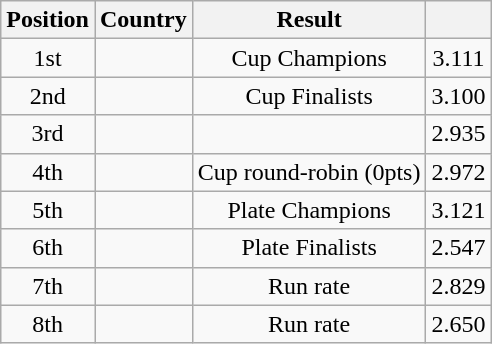<table class="wikitable" style="text-align:center;">
<tr>
<th>Position</th>
<th>Country</th>
<th>Result</th>
<th></th>
</tr>
<tr>
<td>1st</td>
<td style="text-align:left;"></td>
<td>Cup Champions</td>
<td>3.111</td>
</tr>
<tr>
<td>2nd</td>
<td style="text-align:left;"></td>
<td>Cup Finalists</td>
<td>3.100</td>
</tr>
<tr>
<td>3rd</td>
<td style="text-align:left;"></td>
<td></td>
<td>2.935</td>
</tr>
<tr>
<td>4th</td>
<td style="text-align:left;"></td>
<td>Cup round-robin (0pts)</td>
<td>2.972</td>
</tr>
<tr>
<td>5th</td>
<td style="text-align:left;"></td>
<td>Plate Champions</td>
<td>3.121</td>
</tr>
<tr>
<td>6th</td>
<td style="text-align:left;"></td>
<td>Plate Finalists</td>
<td>2.547</td>
</tr>
<tr>
<td>7th</td>
<td style="text-align:left;"></td>
<td>Run rate</td>
<td>2.829</td>
</tr>
<tr>
<td>8th</td>
<td style="text-align:left;"></td>
<td>Run rate</td>
<td>2.650</td>
</tr>
</table>
